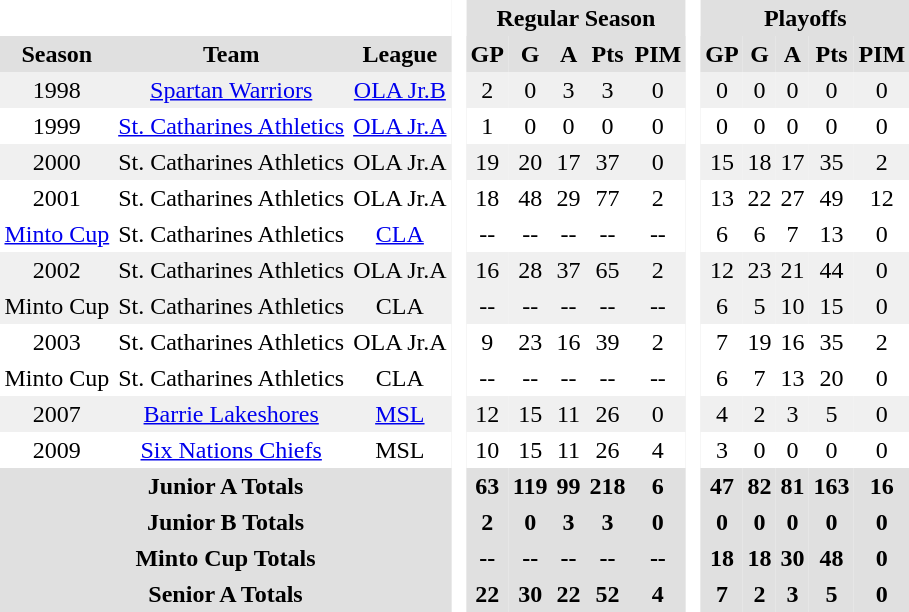<table BORDER="0" CELLPADDING="3" CELLSPACING="0">
<tr ALIGN="center" bgcolor="#e0e0e0">
<th colspan="3" bgcolor="#ffffff"> </th>
<th rowspan="99" bgcolor="#ffffff"> </th>
<th colspan="5">Regular Season</th>
<th rowspan="99" bgcolor="#ffffff"> </th>
<th colspan="5">Playoffs</th>
</tr>
<tr ALIGN="center" bgcolor="#e0e0e0">
<th>Season</th>
<th>Team</th>
<th>League</th>
<th>GP</th>
<th>G</th>
<th>A</th>
<th>Pts</th>
<th>PIM</th>
<th>GP</th>
<th>G</th>
<th>A</th>
<th>Pts</th>
<th>PIM</th>
</tr>
<tr ALIGN="center" bgcolor="#f0f0f0">
<td>1998</td>
<td><a href='#'>Spartan Warriors</a></td>
<td><a href='#'>OLA Jr.B</a></td>
<td>2</td>
<td>0</td>
<td>3</td>
<td>3</td>
<td>0</td>
<td>0</td>
<td>0</td>
<td>0</td>
<td>0</td>
<td>0</td>
</tr>
<tr ALIGN="center">
<td>1999</td>
<td><a href='#'>St. Catharines Athletics</a></td>
<td><a href='#'>OLA Jr.A</a></td>
<td>1</td>
<td>0</td>
<td>0</td>
<td>0</td>
<td>0</td>
<td>0</td>
<td>0</td>
<td>0</td>
<td>0</td>
<td>0</td>
</tr>
<tr ALIGN="center" bgcolor="#f0f0f0">
<td>2000</td>
<td>St. Catharines Athletics</td>
<td>OLA Jr.A</td>
<td>19</td>
<td>20</td>
<td>17</td>
<td>37</td>
<td>0</td>
<td>15</td>
<td>18</td>
<td>17</td>
<td>35</td>
<td>2</td>
</tr>
<tr ALIGN="center">
<td>2001</td>
<td>St. Catharines Athletics</td>
<td>OLA Jr.A</td>
<td>18</td>
<td>48</td>
<td>29</td>
<td>77</td>
<td>2</td>
<td>13</td>
<td>22</td>
<td>27</td>
<td>49</td>
<td>12</td>
</tr>
<tr ALIGN="center">
<td><a href='#'>Minto Cup</a></td>
<td>St. Catharines Athletics</td>
<td><a href='#'>CLA</a></td>
<td>--</td>
<td>--</td>
<td>--</td>
<td>--</td>
<td>--</td>
<td>6</td>
<td>6</td>
<td>7</td>
<td>13</td>
<td>0</td>
</tr>
<tr ALIGN="center" bgcolor="#f0f0f0">
<td>2002</td>
<td>St. Catharines Athletics</td>
<td>OLA Jr.A</td>
<td>16</td>
<td>28</td>
<td>37</td>
<td>65</td>
<td>2</td>
<td>12</td>
<td>23</td>
<td>21</td>
<td>44</td>
<td>0</td>
</tr>
<tr ALIGN="center" bgcolor="#f0f0f0">
<td>Minto Cup</td>
<td>St. Catharines Athletics</td>
<td>CLA</td>
<td>--</td>
<td>--</td>
<td>--</td>
<td>--</td>
<td>--</td>
<td>6</td>
<td>5</td>
<td>10</td>
<td>15</td>
<td>0</td>
</tr>
<tr ALIGN="center">
<td>2003</td>
<td>St. Catharines Athletics</td>
<td>OLA Jr.A</td>
<td>9</td>
<td>23</td>
<td>16</td>
<td>39</td>
<td>2</td>
<td>7</td>
<td>19</td>
<td>16</td>
<td>35</td>
<td>2</td>
</tr>
<tr ALIGN="center">
<td>Minto Cup</td>
<td>St. Catharines Athletics</td>
<td>CLA</td>
<td>--</td>
<td>--</td>
<td>--</td>
<td>--</td>
<td>--</td>
<td>6</td>
<td>7</td>
<td>13</td>
<td>20</td>
<td>0</td>
</tr>
<tr ALIGN="center" bgcolor="#f0f0f0">
<td>2007</td>
<td><a href='#'>Barrie Lakeshores</a></td>
<td><a href='#'>MSL</a></td>
<td>12</td>
<td>15</td>
<td>11</td>
<td>26</td>
<td>0</td>
<td>4</td>
<td>2</td>
<td>3</td>
<td>5</td>
<td>0</td>
</tr>
<tr ALIGN="center">
<td>2009</td>
<td><a href='#'>Six Nations Chiefs</a></td>
<td>MSL</td>
<td>10</td>
<td>15</td>
<td>11</td>
<td>26</td>
<td>4</td>
<td>3</td>
<td>0</td>
<td>0</td>
<td>0</td>
<td>0</td>
</tr>
<tr ALIGN="center" bgcolor="#e0e0e0">
<th colspan="3">Junior A Totals</th>
<th>63</th>
<th>119</th>
<th>99</th>
<th>218</th>
<th>6</th>
<th>47</th>
<th>82</th>
<th>81</th>
<th>163</th>
<th>16</th>
</tr>
<tr ALIGN="center" bgcolor="#e0e0e0">
<th colspan="3">Junior B Totals</th>
<th>2</th>
<th>0</th>
<th>3</th>
<th>3</th>
<th>0</th>
<th>0</th>
<th>0</th>
<th>0</th>
<th>0</th>
<th>0</th>
</tr>
<tr ALIGN="center" bgcolor="#e0e0e0">
<th colspan="3">Minto Cup Totals</th>
<th>--</th>
<th>--</th>
<th>--</th>
<th>--</th>
<th>--</th>
<th>18</th>
<th>18</th>
<th>30</th>
<th>48</th>
<th>0</th>
</tr>
<tr ALIGN="center" bgcolor="#e0e0e0">
<th colspan="3">Senior A Totals</th>
<th>22</th>
<th>30</th>
<th>22</th>
<th>52</th>
<th>4</th>
<th>7</th>
<th>2</th>
<th>3</th>
<th>5</th>
<th>0</th>
</tr>
</table>
